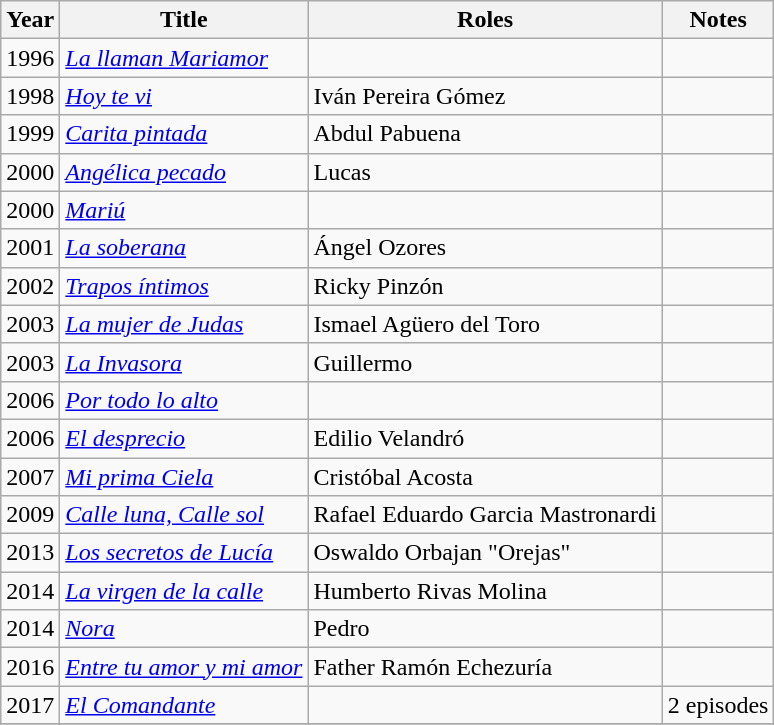<table class="wikitable sortable">
<tr>
<th>Year</th>
<th>Title</th>
<th>Roles</th>
<th>Notes</th>
</tr>
<tr>
<td>1996</td>
<td><em><a href='#'>La llaman Mariamor</a></em></td>
<td></td>
<td></td>
</tr>
<tr>
<td>1998</td>
<td><em><a href='#'>Hoy te vi</a></em></td>
<td>Iván Pereira Gómez</td>
<td></td>
</tr>
<tr>
<td>1999</td>
<td><em><a href='#'>Carita pintada</a></em></td>
<td>Abdul Pabuena</td>
<td></td>
</tr>
<tr>
<td>2000</td>
<td><em><a href='#'>Angélica pecado</a></em></td>
<td>Lucas</td>
<td></td>
</tr>
<tr>
<td>2000</td>
<td><em><a href='#'>Mariú</a></em></td>
<td></td>
<td></td>
</tr>
<tr>
<td>2001</td>
<td><em><a href='#'>La soberana</a></em></td>
<td>Ángel Ozores</td>
<td></td>
</tr>
<tr>
<td>2002</td>
<td><em><a href='#'>Trapos íntimos</a></em></td>
<td>Ricky Pinzón</td>
<td></td>
</tr>
<tr>
<td>2003</td>
<td><em><a href='#'>La mujer de Judas</a></em></td>
<td>Ismael Agüero del Toro</td>
<td></td>
</tr>
<tr>
<td>2003</td>
<td><em><a href='#'>La Invasora</a></em></td>
<td>Guillermo</td>
<td></td>
</tr>
<tr>
<td>2006</td>
<td><em><a href='#'>Por todo lo alto</a></em></td>
<td></td>
<td></td>
</tr>
<tr>
<td>2006</td>
<td><em><a href='#'>El desprecio</a></em></td>
<td>Edilio Velandró</td>
<td></td>
</tr>
<tr>
<td>2007</td>
<td><em><a href='#'>Mi prima Ciela</a></em></td>
<td>Cristóbal Acosta</td>
<td></td>
</tr>
<tr>
<td>2009</td>
<td><em><a href='#'>Calle luna, Calle sol</a></em></td>
<td>Rafael Eduardo Garcia Mastronardi</td>
<td></td>
</tr>
<tr>
<td>2013</td>
<td><em><a href='#'>Los secretos de Lucía</a></em></td>
<td>Oswaldo Orbajan "Orejas"</td>
<td></td>
</tr>
<tr>
<td>2014</td>
<td><em><a href='#'>La virgen de la calle</a></em></td>
<td>Humberto Rivas Molina</td>
<td></td>
</tr>
<tr>
<td>2014</td>
<td><em><a href='#'>Nora</a></em></td>
<td>Pedro</td>
<td></td>
</tr>
<tr>
<td>2016</td>
<td><em><a href='#'>Entre tu amor y mi amor </a></em></td>
<td>Father Ramón Echezuría</td>
<td></td>
</tr>
<tr>
<td>2017</td>
<td><em><a href='#'>El Comandante</a></em></td>
<td></td>
<td>2 episodes</td>
</tr>
<tr>
</tr>
</table>
